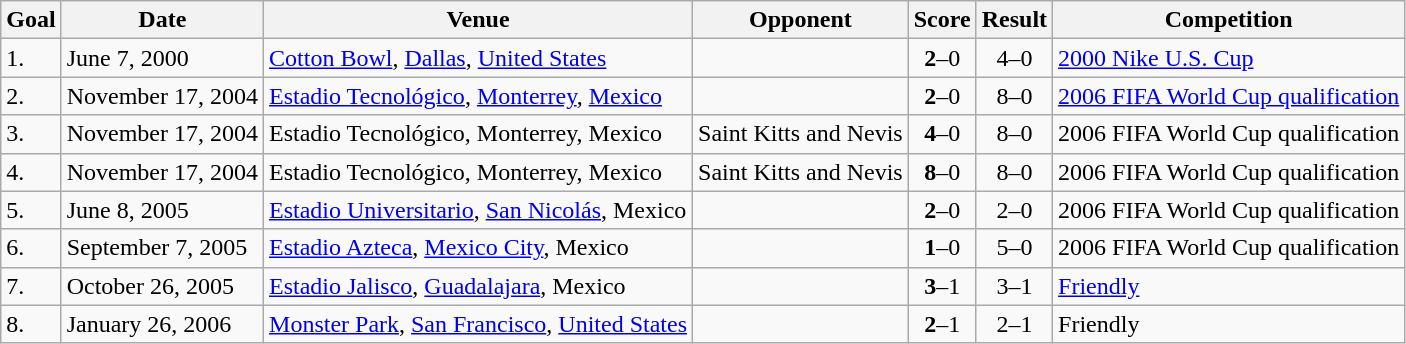<table class="wikitable">
<tr>
<th>Goal</th>
<th>Date</th>
<th>Venue</th>
<th>Opponent</th>
<th>Score</th>
<th>Result</th>
<th>Competition</th>
</tr>
<tr>
<td>1.</td>
<td>June 7, 2000</td>
<td><a href='#'>Cotton Bowl</a>, <a href='#'>Dallas</a>, <a href='#'>United States</a></td>
<td></td>
<td align=center><strong>2</strong>–0</td>
<td align=center>4–0</td>
<td><a href='#'>2000 Nike U.S. Cup</a></td>
</tr>
<tr>
<td>2.</td>
<td>November 17, 2004</td>
<td><a href='#'>Estadio Tecnológico</a>, <a href='#'>Monterrey</a>, <a href='#'>Mexico</a></td>
<td></td>
<td align=center><strong>2</strong>–0</td>
<td align=center>8–0</td>
<td><a href='#'>2006 FIFA World Cup qualification</a></td>
</tr>
<tr>
<td>3.</td>
<td>November 17, 2004</td>
<td>Estadio Tecnológico, Monterrey, Mexico</td>
<td>  Saint Kitts and Nevis</td>
<td align=center><strong>4</strong>–0</td>
<td align=center>8–0</td>
<td>2006 FIFA World Cup qualification</td>
</tr>
<tr>
<td>4.</td>
<td>November 17, 2004</td>
<td>Estadio Tecnológico, Monterrey, Mexico</td>
<td>  Saint Kitts and Nevis</td>
<td align=center><strong>8</strong>–0</td>
<td align=center>8–0</td>
<td>2006 FIFA World Cup qualification</td>
</tr>
<tr>
<td>5.</td>
<td>June 8, 2005</td>
<td><a href='#'>Estadio Universitario</a>, <a href='#'>San Nicolás</a>, Mexico</td>
<td></td>
<td align=center><strong>2</strong>–0</td>
<td align=center>2–0</td>
<td>2006 FIFA World Cup qualification</td>
</tr>
<tr>
<td>6.</td>
<td>September 7, 2005</td>
<td><a href='#'>Estadio Azteca</a>, <a href='#'>Mexico City</a>, Mexico</td>
<td></td>
<td align=center><strong>1</strong>–0</td>
<td align=center>5–0</td>
<td>2006 FIFA World Cup qualification</td>
</tr>
<tr>
<td>7.</td>
<td>October 26, 2005</td>
<td><a href='#'>Estadio Jalisco</a>, <a href='#'>Guadalajara</a>, Mexico</td>
<td></td>
<td align=center><strong>3</strong>–1</td>
<td align=center>3–1</td>
<td><a href='#'>Friendly</a></td>
</tr>
<tr>
<td>8.</td>
<td>January 26, 2006</td>
<td><a href='#'>Monster Park</a>, <a href='#'>San Francisco</a>, <a href='#'>United States</a></td>
<td></td>
<td align=center><strong>2</strong>–1</td>
<td align=center>2–1</td>
<td>Friendly</td>
</tr>
</table>
